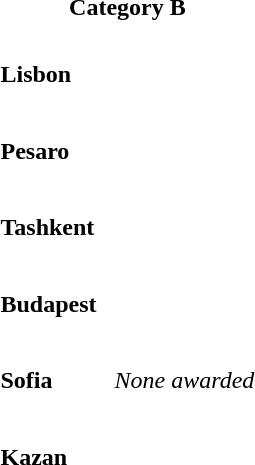<table>
<tr>
<td colspan="4" style="text-align:center;"><strong>Category B</strong></td>
</tr>
<tr>
<th rowspan=2 scope=row style="text-align:left">Lisbon</th>
<td rowspan=2 style="height:30px;" font-size:95%"></td>
<td rowspan=2 style="height:30px;" font-size:95%"></td>
<td style="height:30px;" font-size:95%"></td>
</tr>
<tr>
<td style="height:30px;" font-size:95%"></td>
</tr>
<tr>
<th scope=row style="text-align:left">Pesaro</th>
<td style="height:30px;" font-size:95%"></td>
<td style="height:30px;" font-size:95%"></td>
<td style="height:30px;" font-size:95%"></td>
</tr>
<tr>
<th rowspan=2 scope=row style="text-align:left">Tashkent</th>
<td rowspan=2 style="height:30px font-size:95%"></td>
<td rowspan=2 style="height:30px font-size:95%"></td>
<td style="height:30px;" font-size:95%"></td>
</tr>
<tr>
<td style="height:30px;" font-size:95%"></td>
</tr>
<tr>
<th scope=row style="text-align:left">Budapest</th>
<td style="height:30px;" font-size:95%"></td>
<td style="height:30px;" font-size:95%"></td>
<td style="height:30px;" font-size:95%"></td>
</tr>
<tr>
<th rowspan=2 scope=row style="text-align:left">Sofia</th>
<td rowspan=2 style="height:30px;" font-size:95%"></td>
<td style="height:30px;" font-size:95%"></td>
<td rowspan=2 style="height:30px;" font-size:95%" style=color:#ccc><em>None awarded</em></td>
</tr>
<tr>
<td style="height:30px;" font-size:95%"></td>
</tr>
<tr>
<th scope=row style="text-align:left">Kazan</th>
<td style="height:30px;" font-size:95%"></td>
<td style="height:30px;" font-size:95%"></td>
<td style="height:30px;" font-size:95%"></td>
</tr>
<tr>
</tr>
</table>
